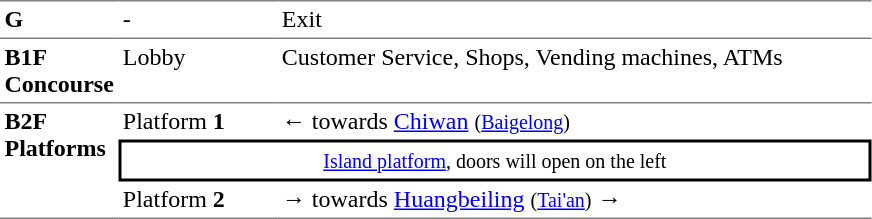<table table border=0 cellspacing=0 cellpadding=3>
<tr>
<td style="border-top:solid 1px gray;" width=50 valign=top><strong>G</strong></td>
<td style="border-top:solid 1px gray;" width=100 valign=top>-</td>
<td style="border-top:solid 1px gray;" width=390 valign=top>Exit</td>
</tr>
<tr>
<td style="border-bottom:solid 1px gray; border-top:solid 1px gray;" valign=top width=50><strong>B1F<br>Concourse</strong></td>
<td style="border-bottom:solid 1px gray; border-top:solid 1px gray;" valign=top width=100>Lobby</td>
<td style="border-bottom:solid 1px gray; border-top:solid 1px gray;" valign=top width=390>Customer Service, Shops, Vending machines, ATMs</td>
</tr>
<tr>
<td style="border-bottom:solid 1px gray;" rowspan="3" valign=top><strong>B2F<br>Platforms</strong></td>
<td>Platform <strong>1</strong></td>
<td>←  towards <a href='#'>Chiwan</a> <small>(<a href='#'>Baigelong</a>)</small></td>
</tr>
<tr>
<td style="border-right:solid 2px black;border-left:solid 2px black;border-top:solid 2px black;border-bottom:solid 2px black;text-align:center;" colspan=2><small><a href='#'>Island platform</a>, doors will open on the left</small></td>
</tr>
<tr>
<td style="border-bottom:solid 1px gray;">Platform <strong>2</strong></td>
<td style="border-bottom:solid 1px gray;"><span>→</span>  towards <a href='#'>Huangbeiling</a> <small>(<a href='#'>Tai'an</a>)</small> →</td>
</tr>
</table>
